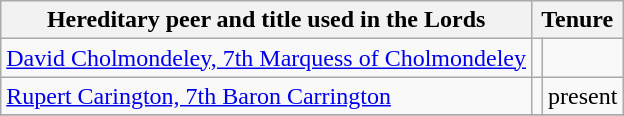<table class="sortable wikitable">
<tr>
<th>Hereditary peer and title used in the Lords</th>
<th colspan=2>Tenure</th>
</tr>
<tr>
<td><a href='#'>David Cholmondeley, 7th Marquess of Cholmondeley</a></td>
<td></td>
<td></td>
</tr>
<tr>
<td><a href='#'>Rupert Carington, 7th Baron Carrington</a><br></td>
<td></td>
<td>present</td>
</tr>
<tr>
</tr>
</table>
